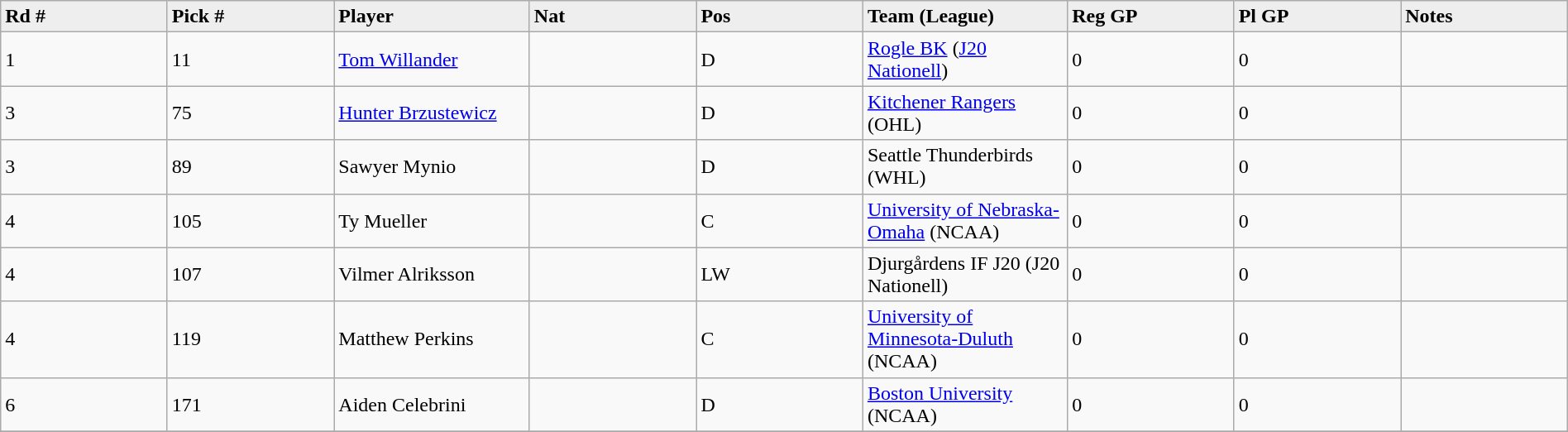<table class="wikitable" style="width: 100%">
<tr>
<td width="5%"; bgcolor="#eeeeee"><strong>Rd #</strong></td>
<td width="5%"; bgcolor="#eeeeee"><strong>Pick #</strong></td>
<td width="5%"; bgcolor="#eeeeee"><strong>Player</strong></td>
<td width="5%"; bgcolor="#eeeeee"><strong>Nat</strong></td>
<td width="5%"; bgcolor="#eeeeee"><strong>Pos</strong></td>
<td width="5%"; bgcolor="#eeeeee"><strong>Team (League)</strong></td>
<td width="5%"; bgcolor="#eeeeee"><strong>Reg GP</strong></td>
<td width="5%"; bgcolor="#eeeeee"><strong>Pl GP</strong></td>
<td width="5%"; bgcolor="#eeeeee"><strong>Notes</strong></td>
</tr>
<tr>
<td>1</td>
<td>11</td>
<td><a href='#'>Tom Willander </a></td>
<td></td>
<td>D</td>
<td><a href='#'>Rogle BK</a> (<a href='#'>J20 Nationell</a>)</td>
<td>0</td>
<td>0</td>
<td></td>
</tr>
<tr>
<td>3</td>
<td>75</td>
<td><a href='#'>Hunter Brzustewicz</a></td>
<td></td>
<td>D</td>
<td><a href='#'>Kitchener Rangers</a> (OHL)</td>
<td>0</td>
<td>0</td>
<td></td>
</tr>
<tr>
<td>3</td>
<td>89</td>
<td>Sawyer Mynio</td>
<td></td>
<td>D</td>
<td>Seattle Thunderbirds (WHL)</td>
<td>0</td>
<td>0</td>
<td></td>
</tr>
<tr>
<td>4</td>
<td>105</td>
<td>Ty Mueller</td>
<td></td>
<td>C</td>
<td><a href='#'>University of Nebraska-Omaha</a> (NCAA)</td>
<td>0</td>
<td>0</td>
<td></td>
</tr>
<tr>
<td>4</td>
<td>107</td>
<td>Vilmer Alriksson</td>
<td></td>
<td>LW</td>
<td>Djurgårdens IF J20	(J20 Nationell)</td>
<td>0</td>
<td>0</td>
<td></td>
</tr>
<tr>
<td>4</td>
<td>119</td>
<td>Matthew Perkins</td>
<td></td>
<td>C</td>
<td><a href='#'>University of Minnesota-Duluth</a> (NCAA)</td>
<td>0</td>
<td>0</td>
<td></td>
</tr>
<tr>
<td>6</td>
<td>171</td>
<td>Aiden Celebrini</td>
<td></td>
<td>D</td>
<td><a href='#'>Boston University</a> (NCAA)</td>
<td>0</td>
<td>0</td>
<td></td>
</tr>
<tr>
</tr>
</table>
